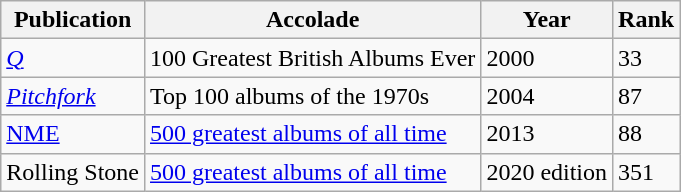<table class="sortable wikitable">
<tr>
<th>Publication</th>
<th>Accolade</th>
<th>Year</th>
<th>Rank</th>
</tr>
<tr>
<td><em><a href='#'>Q</a></em></td>
<td>100 Greatest British Albums Ever</td>
<td>2000</td>
<td>33</td>
</tr>
<tr>
<td><em><a href='#'>Pitchfork</a><strong></td>
<td>Top 100 albums of the 1970s</td>
<td>2004</td>
<td>87</td>
</tr>
<tr>
<td></em><a href='#'>NME</a><em></td>
<td><a href='#'>500 greatest albums of all time</a></td>
<td>2013</td>
<td>88</td>
</tr>
<tr>
<td></em>Rolling Stone<em></td>
<td><a href='#'>500 greatest albums of all time</a></td>
<td>2020 edition</td>
<td>351</td>
</tr>
</table>
